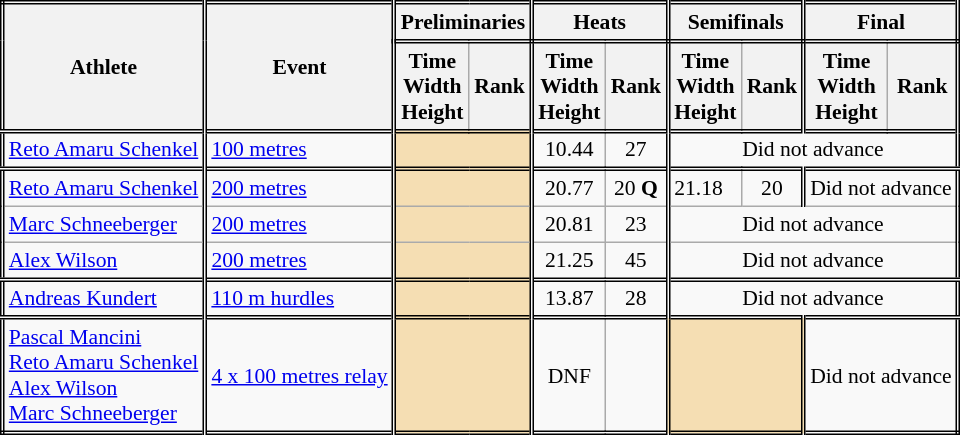<table class=wikitable style="font-size:90%; border: double;">
<tr>
<th rowspan="2" style="border-right:double">Athlete</th>
<th rowspan="2" style="border-right:double">Event</th>
<th colspan="2" style="border-right:double; border-bottom:double;">Preliminaries</th>
<th colspan="2" style="border-right:double; border-bottom:double;">Heats</th>
<th colspan="2" style="border-right:double; border-bottom:double;">Semifinals</th>
<th colspan="2" style="border-right:double; border-bottom:double;">Final</th>
</tr>
<tr>
<th>Time<br>Width<br>Height</th>
<th style="border-right:double">Rank</th>
<th>Time<br>Width<br>Height</th>
<th style="border-right:double">Rank</th>
<th>Time<br>Width<br>Height</th>
<th style="border-right:double">Rank</th>
<th>Time<br>Width<br>Height</th>
<th style="border-right:double">Rank</th>
</tr>
<tr style="border-top: double;">
<td style="border-right:double;"><a href='#'>Reto Amaru Schenkel</a></td>
<td style="border-right:double"><a href='#'>100 metres</a></td>
<td style="border-right:double" colspan= 2 bgcolor="wheat"></td>
<td align=center>10.44</td>
<td align=center style="border-right:double">27</td>
<td colspan="4" align=center>Did not advance</td>
</tr>
<tr style="border-top: double;">
<td style="border-right:double"><a href='#'>Reto Amaru Schenkel</a></td>
<td style="border-right:double"><a href='#'>200 metres</a></td>
<td style="border-right:double" colspan= 2 bgcolor="wheat"></td>
<td align=center>20.77</td>
<td align=center style="border-right:double">20 <strong>Q</strong></td>
<td>21.18</td>
<td align=center style="border-right:double">20</td>
<td colspan="2" align=center>Did not advance</td>
</tr>
<tr>
<td style="border-right:double"><a href='#'>Marc Schneeberger</a></td>
<td style="border-right:double"><a href='#'>200 metres</a></td>
<td style="border-right:double" colspan= 2 bgcolor="wheat"></td>
<td align=center>20.81</td>
<td align=center style="border-right:double">23</td>
<td colspan="4" align=center>Did not advance</td>
</tr>
<tr>
<td style="border-right:double"><a href='#'>Alex Wilson</a></td>
<td style="border-right:double"><a href='#'>200 metres</a></td>
<td style="border-right:double" colspan= 2 bgcolor="wheat"></td>
<td align=center>21.25</td>
<td align=center style="border-right:double">45</td>
<td colspan="4" align=center>Did not advance</td>
</tr>
<tr style="border-top: double;">
<td style="border-right:double"><a href='#'>Andreas Kundert</a></td>
<td style="border-right:double"><a href='#'>110 m hurdles</a></td>
<td style="border-right:double" colspan= 2 bgcolor="wheat"></td>
<td align=center>13.87</td>
<td align=center style="border-right:double">28</td>
<td colspan="4" align=center>Did not advance</td>
</tr>
<tr style="border-top: double;">
<td style="border-right:double"><a href='#'>Pascal Mancini</a><br><a href='#'>Reto Amaru Schenkel</a><br><a href='#'>Alex Wilson</a><br><a href='#'>Marc Schneeberger</a><br></td>
<td style="border-right:double"><a href='#'>4 x 100 metres relay</a></td>
<td style="border-right:double" colspan= 2 bgcolor="wheat"></td>
<td align=center>DNF</td>
<td align=center style="border-right:double"></td>
<td style="border-right:double" colspan= 2 bgcolor="wheat"></td>
<td colspan="2" align=center>Did not advance</td>
</tr>
</table>
